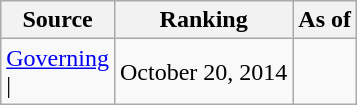<table class="wikitable" style="text-align:center">
<tr>
<th>Source</th>
<th>Ranking</th>
<th>As of</th>
</tr>
<tr>
<td align=left><a href='#'>Governing</a><br>| </td>
<td>October 20, 2014</td>
</tr>
</table>
